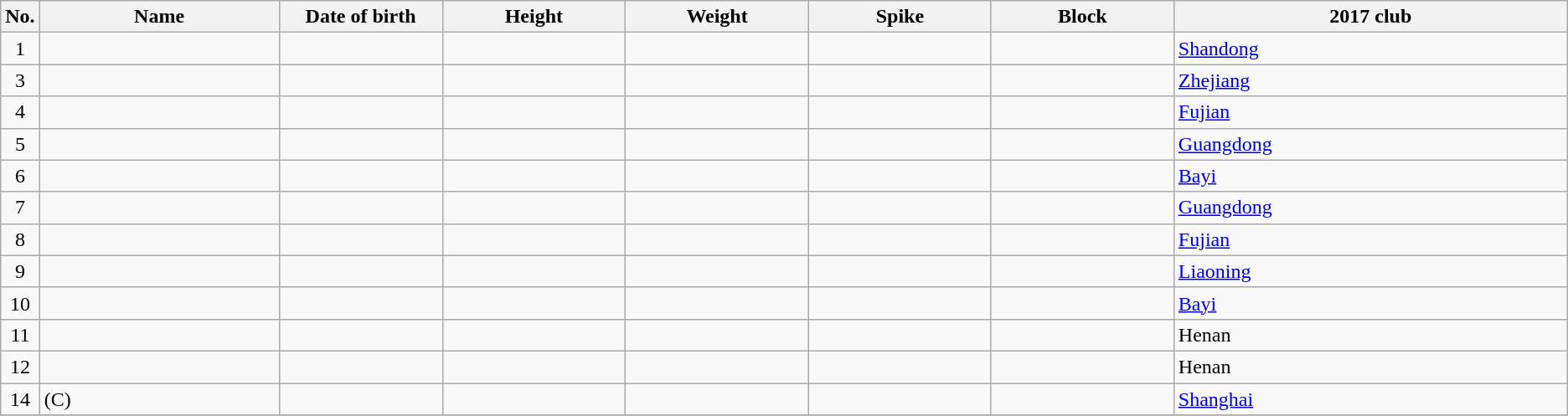<table class="wikitable sortable" style="font-size:100%; text-align:center;">
<tr>
<th>No.</th>
<th style="width:12em">Name</th>
<th style="width:8em">Date of birth</th>
<th style="width:9em">Height</th>
<th style="width:9em">Weight</th>
<th style="width:9em">Spike</th>
<th style="width:9em">Block</th>
<th style="width:20em">2017 club</th>
</tr>
<tr>
<td>1</td>
<td align=left></td>
<td align=right></td>
<td></td>
<td></td>
<td></td>
<td></td>
<td align=left> <a href='#'>Shandong</a></td>
</tr>
<tr>
<td>3</td>
<td align=left></td>
<td align=right></td>
<td></td>
<td></td>
<td></td>
<td></td>
<td align=left> <a href='#'>Zhejiang</a></td>
</tr>
<tr>
<td>4</td>
<td align=left></td>
<td align=right></td>
<td></td>
<td></td>
<td></td>
<td></td>
<td align=left> <a href='#'>Fujian</a></td>
</tr>
<tr>
<td>5</td>
<td align=left></td>
<td align=right></td>
<td></td>
<td></td>
<td></td>
<td></td>
<td align=left> <a href='#'>Guangdong</a></td>
</tr>
<tr>
<td>6</td>
<td align=left></td>
<td align=right></td>
<td></td>
<td></td>
<td></td>
<td></td>
<td align=left> <a href='#'>Bayi</a></td>
</tr>
<tr>
<td>7</td>
<td align=left></td>
<td align=right></td>
<td></td>
<td></td>
<td></td>
<td></td>
<td align=left> <a href='#'>Guangdong</a></td>
</tr>
<tr>
<td>8</td>
<td align=left></td>
<td align=right></td>
<td></td>
<td></td>
<td></td>
<td></td>
<td align=left> <a href='#'>Fujian</a></td>
</tr>
<tr>
<td>9</td>
<td align=left></td>
<td align=right></td>
<td></td>
<td></td>
<td></td>
<td></td>
<td align=left> <a href='#'>Liaoning</a></td>
</tr>
<tr>
<td>10</td>
<td align=left></td>
<td align=right></td>
<td></td>
<td></td>
<td></td>
<td></td>
<td align=left> <a href='#'>Bayi</a></td>
</tr>
<tr>
<td>11</td>
<td align=left></td>
<td align=right></td>
<td></td>
<td></td>
<td></td>
<td></td>
<td align=left> Henan</td>
</tr>
<tr>
<td>12</td>
<td align=left></td>
<td align=right></td>
<td></td>
<td></td>
<td></td>
<td></td>
<td align=left> Henan</td>
</tr>
<tr>
<td>14</td>
<td align=left> (C)</td>
<td align=right></td>
<td></td>
<td></td>
<td></td>
<td></td>
<td align=left> <a href='#'>Shanghai</a></td>
</tr>
<tr>
</tr>
</table>
